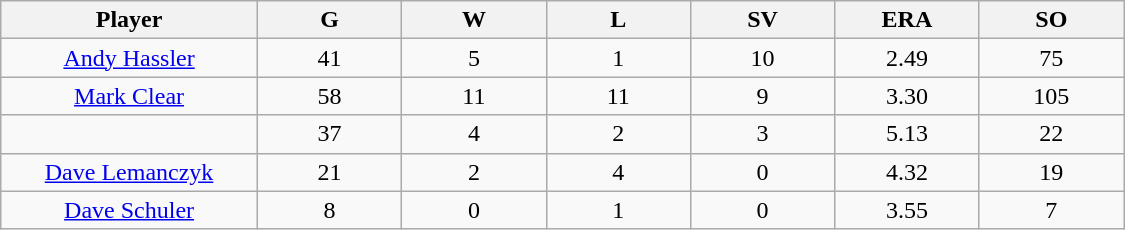<table class="wikitable sortable">
<tr>
<th bgcolor="#DDDDFF" width="16%">Player</th>
<th bgcolor="#DDDDFF" width="9%">G</th>
<th bgcolor="#DDDDFF" width="9%">W</th>
<th bgcolor="#DDDDFF" width="9%">L</th>
<th bgcolor="#DDDDFF" width="9%">SV</th>
<th bgcolor="#DDDDFF" width="9%">ERA</th>
<th bgcolor="#DDDDFF" width="9%">SO</th>
</tr>
<tr align="center">
<td><a href='#'>Andy Hassler</a></td>
<td>41</td>
<td>5</td>
<td>1</td>
<td>10</td>
<td>2.49</td>
<td>75</td>
</tr>
<tr align=center>
<td><a href='#'>Mark Clear</a></td>
<td>58</td>
<td>11</td>
<td>11</td>
<td>9</td>
<td>3.30</td>
<td>105</td>
</tr>
<tr align=center>
<td></td>
<td>37</td>
<td>4</td>
<td>2</td>
<td>3</td>
<td>5.13</td>
<td>22</td>
</tr>
<tr align="center">
<td><a href='#'>Dave Lemanczyk</a></td>
<td>21</td>
<td>2</td>
<td>4</td>
<td>0</td>
<td>4.32</td>
<td>19</td>
</tr>
<tr align=center>
<td><a href='#'>Dave Schuler</a></td>
<td>8</td>
<td>0</td>
<td>1</td>
<td>0</td>
<td>3.55</td>
<td>7</td>
</tr>
</table>
